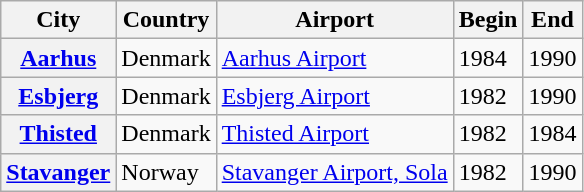<table class="wikitable sortable plainrowheaders">
<tr>
<th scope=col>City</th>
<th scope=col>Country</th>
<th scope=col>Airport</th>
<th scope=col>Begin</th>
<th scope=col>End</th>
</tr>
<tr>
<th scope=row><a href='#'>Aarhus</a></th>
<td>Denmark</td>
<td><a href='#'>Aarhus Airport</a></td>
<td>1984</td>
<td>1990</td>
</tr>
<tr>
<th scope=row><a href='#'>Esbjerg</a></th>
<td>Denmark</td>
<td><a href='#'>Esbjerg Airport</a></td>
<td>1982</td>
<td>1990</td>
</tr>
<tr>
<th scope=row><a href='#'>Thisted</a></th>
<td>Denmark</td>
<td><a href='#'>Thisted Airport</a></td>
<td>1982</td>
<td>1984</td>
</tr>
<tr>
<th scope=row><a href='#'>Stavanger</a></th>
<td>Norway</td>
<td><a href='#'>Stavanger Airport, Sola</a></td>
<td>1982</td>
<td>1990</td>
</tr>
</table>
